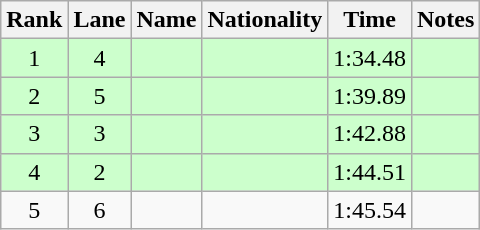<table class="wikitable sortable" style="text-align:center">
<tr>
<th>Rank</th>
<th>Lane</th>
<th>Name</th>
<th>Nationality</th>
<th>Time</th>
<th>Notes</th>
</tr>
<tr bgcolor=ccffcc>
<td>1</td>
<td>4</td>
<td align=left></td>
<td align=left></td>
<td>1:34.48</td>
<td><strong></strong></td>
</tr>
<tr bgcolor=ccffcc>
<td>2</td>
<td>5</td>
<td align=left></td>
<td align=left></td>
<td>1:39.89</td>
<td><strong></strong></td>
</tr>
<tr bgcolor=ccffcc>
<td>3</td>
<td>3</td>
<td align=left></td>
<td align=left></td>
<td>1:42.88</td>
<td><strong></strong></td>
</tr>
<tr bgcolor=ccffcc>
<td>4</td>
<td>2</td>
<td align=left></td>
<td align=left></td>
<td>1:44.51</td>
<td><strong></strong></td>
</tr>
<tr>
<td>5</td>
<td>6</td>
<td align=left></td>
<td align=left></td>
<td>1:45.54</td>
<td></td>
</tr>
</table>
